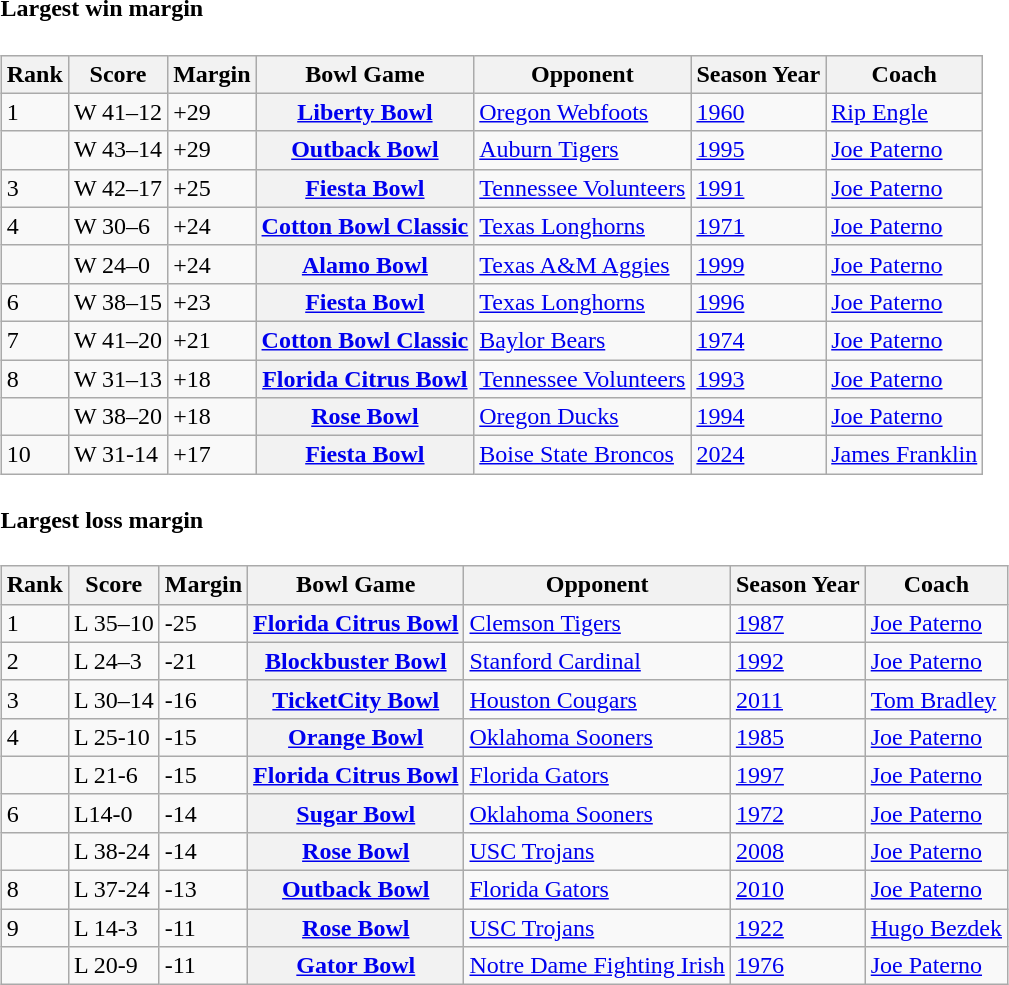<table>
<tr>
<td><br><h4>Largest win margin</h4><table class="wikitable">
<tr>
<th>Rank</th>
<th>Score</th>
<th>Margin</th>
<th>Bowl Game</th>
<th>Opponent</th>
<th>Season Year</th>
<th>Coach</th>
</tr>
<tr>
<td>1</td>
<td>W 41–12</td>
<td>+29</td>
<th><a href='#'>Liberty Bowl</a></th>
<td><a href='#'>Oregon Webfoots</a></td>
<td><a href='#'>1960</a></td>
<td><a href='#'>Rip Engle</a></td>
</tr>
<tr>
<td></td>
<td>W 43–14</td>
<td>+29</td>
<th><a href='#'>Outback Bowl</a></th>
<td><a href='#'>Auburn Tigers</a></td>
<td><a href='#'>1995</a></td>
<td><a href='#'>Joe Paterno</a></td>
</tr>
<tr>
<td>3</td>
<td>W 42–17</td>
<td>+25</td>
<th><a href='#'>Fiesta Bowl</a></th>
<td><a href='#'>Tennessee Volunteers</a></td>
<td><a href='#'>1991</a></td>
<td><a href='#'>Joe Paterno</a></td>
</tr>
<tr>
<td>4</td>
<td>W 30–6</td>
<td>+24</td>
<th><a href='#'>Cotton Bowl Classic</a></th>
<td><a href='#'>Texas Longhorns</a></td>
<td><a href='#'>1971</a></td>
<td><a href='#'>Joe Paterno</a></td>
</tr>
<tr>
<td></td>
<td>W 24–0</td>
<td>+24</td>
<th><a href='#'>Alamo Bowl</a></th>
<td><a href='#'>Texas A&M Aggies</a></td>
<td><a href='#'>1999</a></td>
<td><a href='#'>Joe Paterno</a></td>
</tr>
<tr>
<td>6</td>
<td>W 38–15</td>
<td>+23</td>
<th><a href='#'>Fiesta Bowl</a></th>
<td><a href='#'>Texas Longhorns</a></td>
<td><a href='#'>1996</a></td>
<td><a href='#'>Joe Paterno</a></td>
</tr>
<tr>
<td>7</td>
<td>W 41–20</td>
<td>+21</td>
<th><a href='#'>Cotton Bowl Classic</a></th>
<td><a href='#'>Baylor Bears</a></td>
<td><a href='#'>1974</a></td>
<td><a href='#'>Joe Paterno</a></td>
</tr>
<tr>
<td>8</td>
<td>W 31–13</td>
<td>+18</td>
<th><a href='#'>Florida Citrus Bowl</a></th>
<td><a href='#'>Tennessee Volunteers</a></td>
<td><a href='#'>1993</a></td>
<td><a href='#'>Joe Paterno</a></td>
</tr>
<tr>
<td></td>
<td>W 38–20</td>
<td>+18</td>
<th><a href='#'>Rose Bowl</a></th>
<td><a href='#'>Oregon Ducks</a></td>
<td><a href='#'>1994</a></td>
<td><a href='#'>Joe Paterno</a></td>
</tr>
<tr>
<td>10</td>
<td>W 31-14</td>
<td>+17</td>
<th><a href='#'>Fiesta Bowl</a></th>
<td><a href='#'>Boise State Broncos</a></td>
<td><a href='#'>2024</a></td>
<td><a href='#'>James Franklin</a></td>
</tr>
</table>
<h4>Largest loss margin</h4><table class="wikitable">
<tr>
<th>Rank</th>
<th>Score</th>
<th>Margin</th>
<th>Bowl Game</th>
<th>Opponent</th>
<th>Season Year</th>
<th>Coach</th>
</tr>
<tr>
<td>1</td>
<td>L 35–10</td>
<td>-25</td>
<th><a href='#'>Florida Citrus Bowl</a></th>
<td><a href='#'>Clemson Tigers</a></td>
<td><a href='#'>1987</a></td>
<td><a href='#'>Joe Paterno</a></td>
</tr>
<tr>
<td>2</td>
<td>L 24–3</td>
<td>-21</td>
<th><a href='#'>Blockbuster Bowl</a></th>
<td><a href='#'>Stanford Cardinal</a></td>
<td><a href='#'>1992</a></td>
<td><a href='#'>Joe Paterno</a></td>
</tr>
<tr>
<td>3</td>
<td>L 30–14</td>
<td>-16</td>
<th><a href='#'>TicketCity Bowl</a></th>
<td><a href='#'>Houston Cougars</a></td>
<td><a href='#'>2011</a></td>
<td><a href='#'>Tom Bradley</a></td>
</tr>
<tr>
<td>4</td>
<td>L 25-10</td>
<td>-15</td>
<th><a href='#'>Orange Bowl</a></th>
<td><a href='#'>Oklahoma Sooners</a></td>
<td><a href='#'>1985</a></td>
<td><a href='#'>Joe Paterno</a></td>
</tr>
<tr>
<td></td>
<td>L 21-6</td>
<td>-15</td>
<th><a href='#'>Florida Citrus Bowl</a></th>
<td><a href='#'>Florida Gators</a></td>
<td><a href='#'>1997</a></td>
<td><a href='#'>Joe Paterno</a></td>
</tr>
<tr>
<td>6</td>
<td>L14-0</td>
<td>-14</td>
<th><a href='#'>Sugar Bowl</a></th>
<td><a href='#'>Oklahoma Sooners</a></td>
<td><a href='#'>1972</a></td>
<td><a href='#'>Joe Paterno</a></td>
</tr>
<tr>
<td></td>
<td>L 38-24</td>
<td>-14</td>
<th><a href='#'>Rose Bowl</a></th>
<td><a href='#'>USC Trojans</a></td>
<td><a href='#'>2008</a></td>
<td><a href='#'>Joe Paterno</a></td>
</tr>
<tr>
<td>8</td>
<td>L 37-24</td>
<td>-13</td>
<th><a href='#'>Outback Bowl</a></th>
<td><a href='#'>Florida Gators</a></td>
<td><a href='#'>2010</a></td>
<td><a href='#'>Joe Paterno</a></td>
</tr>
<tr>
<td>9</td>
<td>L 14-3</td>
<td>-11</td>
<th><a href='#'>Rose Bowl</a></th>
<td><a href='#'>USC Trojans</a></td>
<td><a href='#'>1922</a></td>
<td><a href='#'>Hugo Bezdek</a></td>
</tr>
<tr>
<td></td>
<td>L 20-9</td>
<td>-11</td>
<th><a href='#'>Gator Bowl</a></th>
<td><a href='#'>Notre Dame Fighting Irish</a></td>
<td><a href='#'>1976</a></td>
<td><a href='#'>Joe Paterno</a></td>
</tr>
</table>
</td>
</tr>
</table>
